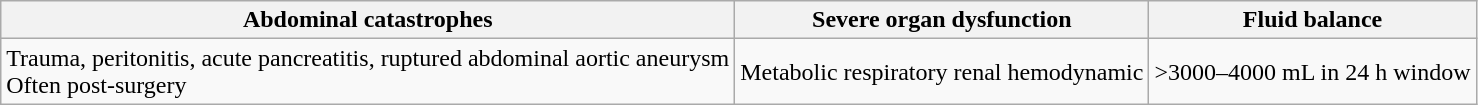<table class="wikitable">
<tr>
<th>Abdominal catastrophes</th>
<th>Severe organ dysfunction</th>
<th>Fluid balance</th>
</tr>
<tr>
<td>Trauma, peritonitis, acute pancreatitis, ruptured abdominal aortic aneurysm<br>Often post-surgery</td>
<td>Metabolic respiratory renal hemodynamic</td>
<td>>3000–4000 mL in 24 h window</td>
</tr>
</table>
